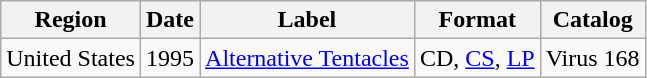<table class="wikitable">
<tr>
<th>Region</th>
<th>Date</th>
<th>Label</th>
<th>Format</th>
<th>Catalog</th>
</tr>
<tr>
<td>United States</td>
<td>1995</td>
<td><a href='#'>Alternative Tentacles</a></td>
<td>CD, <a href='#'>CS</a>, <a href='#'>LP</a></td>
<td>Virus 168</td>
</tr>
</table>
